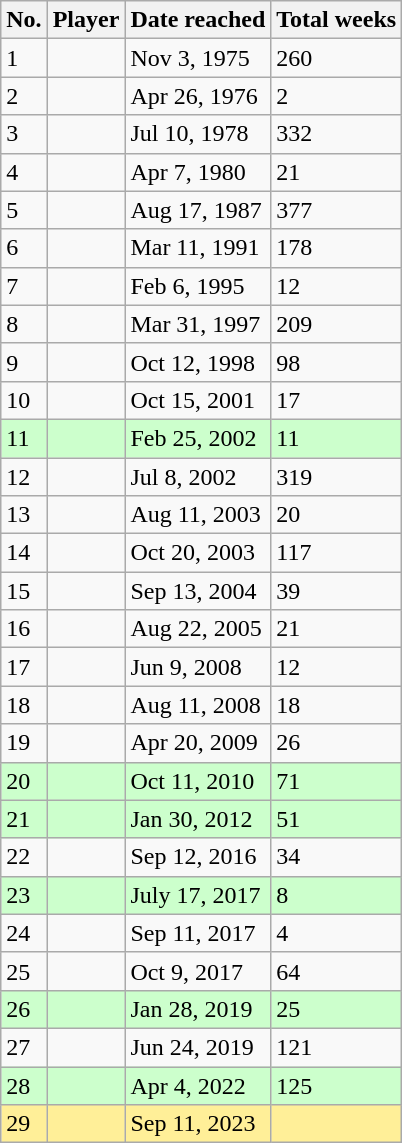<table class="sortable wikitable">
<tr>
<th>No.</th>
<th>Player</th>
<th>Date reached</th>
<th>Total weeks</th>
</tr>
<tr>
<td>1</td>
<td></td>
<td>Nov 3, 1975</td>
<td>260</td>
</tr>
<tr>
<td>2</td>
<td></td>
<td>Apr 26, 1976</td>
<td>2</td>
</tr>
<tr>
<td>3</td>
<td></td>
<td>Jul 10, 1978</td>
<td>332</td>
</tr>
<tr>
<td>4</td>
<td></td>
<td>Apr 7, 1980</td>
<td>21</td>
</tr>
<tr>
<td>5</td>
<td></td>
<td>Aug 17, 1987</td>
<td>377</td>
</tr>
<tr>
<td>6</td>
<td></td>
<td>Mar 11, 1991</td>
<td>178</td>
</tr>
<tr>
<td>7</td>
<td></td>
<td>Feb 6, 1995</td>
<td>12</td>
</tr>
<tr>
<td>8</td>
<td></td>
<td>Mar 31, 1997</td>
<td>209</td>
</tr>
<tr>
<td>9</td>
<td></td>
<td>Oct 12, 1998</td>
<td>98</td>
</tr>
<tr>
<td>10</td>
<td></td>
<td>Oct 15, 2001</td>
<td>17</td>
</tr>
<tr style="background:#cfc;">
<td>11</td>
<td></td>
<td>Feb 25, 2002</td>
<td>11</td>
</tr>
<tr>
<td>12</td>
<td></td>
<td>Jul 8, 2002</td>
<td>319</td>
</tr>
<tr>
<td>13</td>
<td></td>
<td>Aug 11, 2003</td>
<td>20</td>
</tr>
<tr>
<td>14</td>
<td></td>
<td>Oct 20, 2003</td>
<td>117</td>
</tr>
<tr>
<td>15</td>
<td></td>
<td>Sep 13, 2004</td>
<td>39</td>
</tr>
<tr>
<td>16</td>
<td></td>
<td>Aug 22, 2005</td>
<td>21</td>
</tr>
<tr>
<td>17</td>
<td></td>
<td>Jun 9, 2008</td>
<td>12</td>
</tr>
<tr>
<td>18</td>
<td></td>
<td>Aug 11, 2008</td>
<td>18</td>
</tr>
<tr>
<td>19</td>
<td></td>
<td>Apr 20, 2009</td>
<td>26</td>
</tr>
<tr style="background:#cfc;">
<td>20</td>
<td></td>
<td>Oct 11, 2010</td>
<td>71</td>
</tr>
<tr style="background:#cfc;">
<td>21</td>
<td></td>
<td>Jan 30, 2012</td>
<td>51</td>
</tr>
<tr>
<td>22</td>
<td></td>
<td>Sep 12, 2016</td>
<td>34</td>
</tr>
<tr style="background:#cfc;">
<td>23</td>
<td></td>
<td>July 17, 2017</td>
<td>8</td>
</tr>
<tr>
<td>24</td>
<td></td>
<td>Sep 11, 2017</td>
<td>4</td>
</tr>
<tr>
<td>25</td>
<td></td>
<td>Oct 9, 2017</td>
<td>64</td>
</tr>
<tr style="background:#cfc;">
<td>26</td>
<td></td>
<td>Jan 28, 2019</td>
<td>25</td>
</tr>
<tr>
<td>27</td>
<td></td>
<td>Jun 24, 2019</td>
<td>121</td>
</tr>
<tr bgcolor=#cfc>
<td>28</td>
<td></td>
<td>Apr 4, 2022</td>
<td>125</td>
</tr>
<tr bgcolor=#ffef98>
<td>29</td>
<td><strong></strong></td>
<td>Sep 11, 2023</td>
<td><strong></strong></td>
</tr>
</table>
